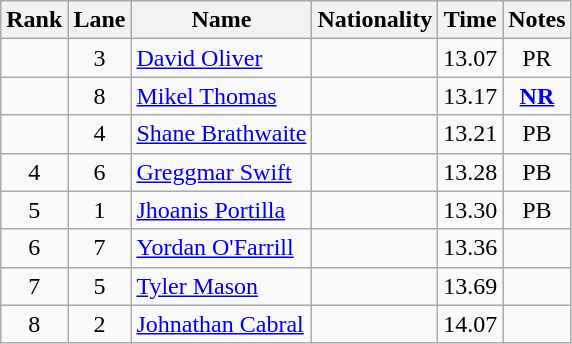<table class="wikitable sortable" style="text-align:center">
<tr>
<th>Rank</th>
<th>Lane</th>
<th>Name</th>
<th>Nationality</th>
<th>Time</th>
<th>Notes</th>
</tr>
<tr>
<td></td>
<td>3</td>
<td align=left><a href='#'>David Oliver</a></td>
<td align=left></td>
<td>13.07</td>
<td>PR</td>
</tr>
<tr>
<td></td>
<td>8</td>
<td align=left><a href='#'>Mikel Thomas</a></td>
<td align=left></td>
<td>13.17</td>
<td><strong><a href='#'>NR</a></strong></td>
</tr>
<tr>
<td></td>
<td>4</td>
<td align=left><a href='#'>Shane Brathwaite</a></td>
<td align=left></td>
<td>13.21</td>
<td>PB</td>
</tr>
<tr>
<td>4</td>
<td>6</td>
<td align=left><a href='#'>Greggmar Swift</a></td>
<td align=left></td>
<td>13.28</td>
<td>PB</td>
</tr>
<tr>
<td>5</td>
<td>1</td>
<td align=left><a href='#'>Jhoanis Portilla</a></td>
<td align=left></td>
<td>13.30</td>
<td>PB</td>
</tr>
<tr>
<td>6</td>
<td>7</td>
<td align=left><a href='#'>Yordan O'Farrill</a></td>
<td align=left></td>
<td>13.36</td>
<td></td>
</tr>
<tr>
<td>7</td>
<td>5</td>
<td align=left><a href='#'>Tyler Mason</a></td>
<td align=left></td>
<td>13.69</td>
<td></td>
</tr>
<tr>
<td>8</td>
<td>2</td>
<td align=left><a href='#'>Johnathan Cabral</a></td>
<td align=left></td>
<td>14.07</td>
<td></td>
</tr>
</table>
